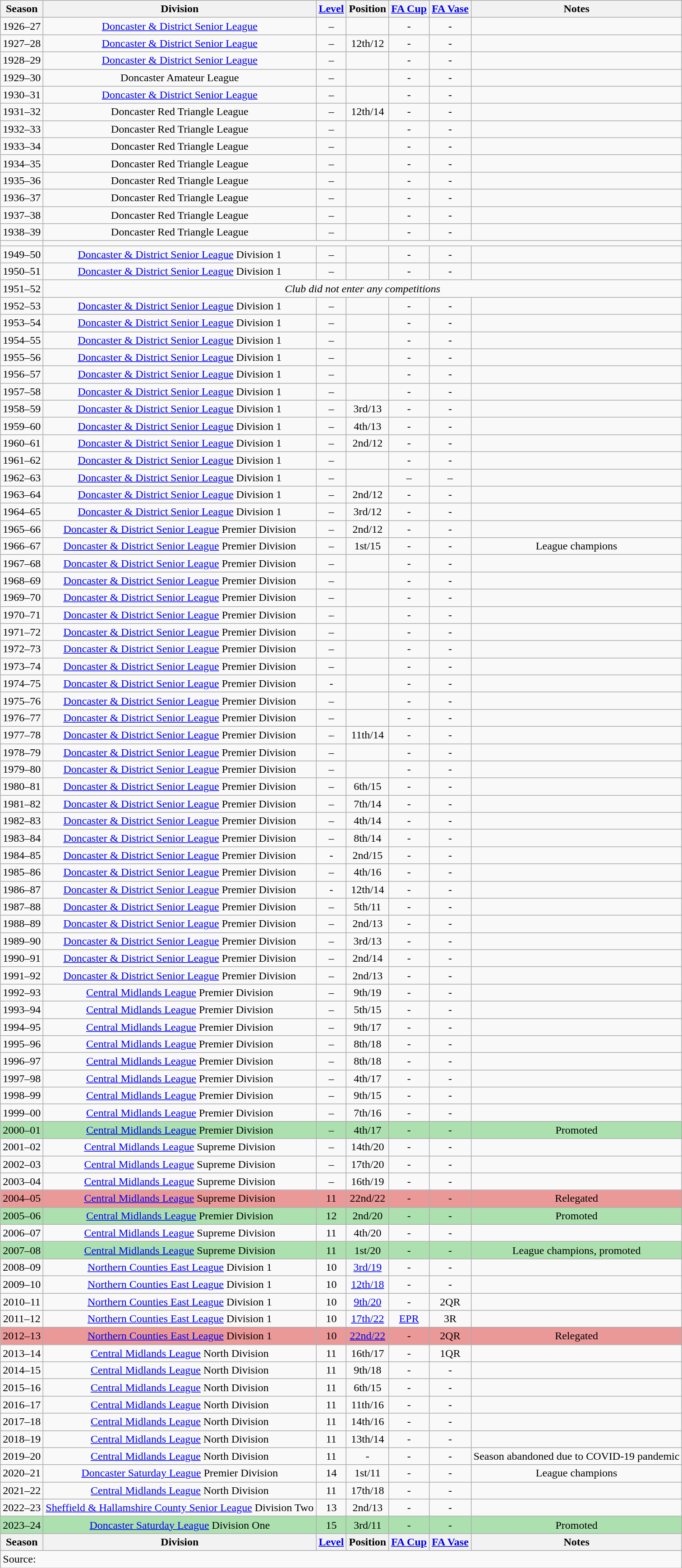<table class="wikitable collapsible collapsed" style=text-align:center>
<tr>
<th>Season</th>
<th>Division</th>
<th><a href='#'>Level</a></th>
<th>Position</th>
<th><a href='#'>FA Cup</a></th>
<th><a href='#'>FA Vase</a></th>
<th>Notes</th>
</tr>
<tr>
<td>1926–27</td>
<td><a href='#'>Doncaster & District Senior League</a></td>
<td>–</td>
<td></td>
<td>-</td>
<td>-</td>
<td></td>
</tr>
<tr>
<td>1927–28</td>
<td><a href='#'>Doncaster & District Senior League</a></td>
<td>–</td>
<td>12th/12</td>
<td>-</td>
<td>-</td>
<td></td>
</tr>
<tr>
<td>1928–29</td>
<td><a href='#'>Doncaster & District Senior League</a></td>
<td>–</td>
<td></td>
<td>-</td>
<td>-</td>
<td></td>
</tr>
<tr>
<td>1929–30</td>
<td>Doncaster Amateur League</td>
<td>–</td>
<td></td>
<td>-</td>
<td>-</td>
<td></td>
</tr>
<tr>
<td>1930–31</td>
<td><a href='#'>Doncaster & District Senior League</a></td>
<td>–</td>
<td></td>
<td>-</td>
<td>-</td>
<td></td>
</tr>
<tr>
<td>1931–32</td>
<td>Doncaster Red Triangle League</td>
<td>–</td>
<td>12th/14</td>
<td>-</td>
<td>-</td>
<td></td>
</tr>
<tr>
<td>1932–33</td>
<td>Doncaster Red Triangle League</td>
<td>–</td>
<td></td>
<td>-</td>
<td>-</td>
<td></td>
</tr>
<tr>
<td>1933–34</td>
<td>Doncaster Red Triangle League</td>
<td>–</td>
<td></td>
<td>-</td>
<td>-</td>
<td></td>
</tr>
<tr>
<td>1934–35</td>
<td>Doncaster Red Triangle League</td>
<td>–</td>
<td></td>
<td>-</td>
<td>-</td>
<td></td>
</tr>
<tr>
<td>1935–36</td>
<td>Doncaster Red Triangle League</td>
<td>–</td>
<td></td>
<td>-</td>
<td>-</td>
<td></td>
</tr>
<tr>
<td>1936–37</td>
<td>Doncaster Red Triangle League</td>
<td>–</td>
<td></td>
<td>-</td>
<td>-</td>
<td></td>
</tr>
<tr>
<td>1937–38</td>
<td>Doncaster Red Triangle League</td>
<td>–</td>
<td></td>
<td>-</td>
<td>-</td>
<td></td>
</tr>
<tr>
<td>1938–39</td>
<td>Doncaster Red Triangle League</td>
<td>–</td>
<td></td>
<td>-</td>
<td>-</td>
<td></td>
</tr>
<tr>
<td></td>
</tr>
<tr>
<td>1949–50</td>
<td><a href='#'>Doncaster & District Senior League</a> Division 1</td>
<td>–</td>
<td></td>
<td>-</td>
<td>-</td>
<td></td>
</tr>
<tr>
<td>1950–51</td>
<td><a href='#'>Doncaster & District Senior League</a> Division 1</td>
<td>–</td>
<td></td>
<td>-</td>
<td>-</td>
<td></td>
</tr>
<tr>
<td>1951–52</td>
<td colspan=7><em>Club did not enter any competitions</em></td>
</tr>
<tr>
<td>1952–53</td>
<td><a href='#'>Doncaster & District Senior League</a> Division 1</td>
<td>–</td>
<td></td>
<td>-</td>
<td>-</td>
<td></td>
</tr>
<tr>
<td>1953–54</td>
<td><a href='#'>Doncaster & District Senior League</a> Division 1</td>
<td>–</td>
<td></td>
<td>-</td>
<td>-</td>
<td></td>
</tr>
<tr>
<td>1954–55</td>
<td><a href='#'>Doncaster & District Senior League</a> Division 1</td>
<td>–</td>
<td></td>
<td>-</td>
<td>-</td>
<td></td>
</tr>
<tr>
<td>1955–56</td>
<td><a href='#'>Doncaster & District Senior League</a> Division 1</td>
<td>–</td>
<td></td>
<td>-</td>
<td>-</td>
<td></td>
</tr>
<tr>
<td>1956–57</td>
<td><a href='#'>Doncaster & District Senior League</a> Division 1</td>
<td>–</td>
<td></td>
<td>-</td>
<td>-</td>
<td></td>
</tr>
<tr>
<td>1957–58</td>
<td><a href='#'>Doncaster & District Senior League</a> Division 1</td>
<td>–</td>
<td></td>
<td>-</td>
<td>-</td>
<td></td>
</tr>
<tr>
<td>1958–59</td>
<td><a href='#'>Doncaster & District Senior League</a> Division 1</td>
<td>–</td>
<td>3rd/13</td>
<td>-</td>
<td>-</td>
<td></td>
</tr>
<tr>
<td>1959–60</td>
<td><a href='#'>Doncaster & District Senior League</a> Division 1</td>
<td>–</td>
<td>4th/13</td>
<td>-</td>
<td>-</td>
<td></td>
</tr>
<tr>
<td>1960–61</td>
<td><a href='#'>Doncaster & District Senior League</a> Division 1</td>
<td>–</td>
<td>2nd/12</td>
<td>-</td>
<td>-</td>
<td></td>
</tr>
<tr>
<td>1961–62</td>
<td><a href='#'>Doncaster & District Senior League</a> Division 1</td>
<td>–</td>
<td></td>
<td>-</td>
<td>-</td>
<td></td>
</tr>
<tr>
<td>1962–63</td>
<td><a href='#'>Doncaster & District Senior League</a> Division 1</td>
<td>–</td>
<td></td>
<td>–</td>
<td>–</td>
<td></td>
</tr>
<tr>
<td>1963–64</td>
<td><a href='#'>Doncaster & District Senior League</a> Division 1</td>
<td>–</td>
<td>2nd/12</td>
<td>-</td>
<td>-</td>
<td></td>
</tr>
<tr>
<td>1964–65</td>
<td><a href='#'>Doncaster & District Senior League</a> Division 1</td>
<td>–</td>
<td>3rd/12</td>
<td>-</td>
<td>-</td>
<td></td>
</tr>
<tr>
<td>1965–66</td>
<td><a href='#'>Doncaster & District Senior League</a> Premier Division</td>
<td>–</td>
<td>2nd/12</td>
<td>-</td>
<td>-</td>
<td></td>
</tr>
<tr>
<td>1966–67</td>
<td><a href='#'>Doncaster & District Senior League</a> Premier Division</td>
<td>–</td>
<td>1st/15</td>
<td>-</td>
<td>-</td>
<td>League champions</td>
</tr>
<tr>
<td>1967–68</td>
<td><a href='#'>Doncaster & District Senior League</a> Premier Division</td>
<td>–</td>
<td></td>
<td>-</td>
<td>-</td>
<td></td>
</tr>
<tr>
<td>1968–69</td>
<td><a href='#'>Doncaster & District Senior League</a> Premier Division</td>
<td>–</td>
<td></td>
<td>-</td>
<td>-</td>
<td></td>
</tr>
<tr>
<td>1969–70</td>
<td><a href='#'>Doncaster & District Senior League</a> Premier Division</td>
<td>–</td>
<td></td>
<td>-</td>
<td>-</td>
<td></td>
</tr>
<tr>
<td>1970–71</td>
<td><a href='#'>Doncaster & District Senior League</a> Premier Division</td>
<td>–</td>
<td></td>
<td>-</td>
<td>-</td>
<td></td>
</tr>
<tr>
<td>1971–72</td>
<td><a href='#'>Doncaster & District Senior League</a> Premier Division</td>
<td>–</td>
<td></td>
<td>-</td>
<td>-</td>
<td></td>
</tr>
<tr>
<td>1972–73</td>
<td><a href='#'>Doncaster & District Senior League</a> Premier Division</td>
<td>–</td>
<td></td>
<td>-</td>
<td>-</td>
<td></td>
</tr>
<tr>
<td>1973–74</td>
<td><a href='#'>Doncaster & District Senior League</a> Premier Division</td>
<td>–</td>
<td></td>
<td>-</td>
<td>-</td>
<td></td>
</tr>
<tr>
<td>1974–75</td>
<td><a href='#'>Doncaster & District Senior League</a> Premier Division</td>
<td>-</td>
<td></td>
<td>-</td>
<td>-</td>
<td></td>
</tr>
<tr>
<td>1975–76</td>
<td><a href='#'>Doncaster & District Senior League</a> Premier Division</td>
<td>–</td>
<td></td>
<td>-</td>
<td>-</td>
<td></td>
</tr>
<tr>
<td>1976–77</td>
<td><a href='#'>Doncaster & District Senior League</a> Premier Division</td>
<td>–</td>
<td></td>
<td>-</td>
<td>-</td>
<td></td>
</tr>
<tr>
<td>1977–78</td>
<td><a href='#'>Doncaster & District Senior League</a> Premier Division</td>
<td>–</td>
<td>11th/14</td>
<td>-</td>
<td>-</td>
<td></td>
</tr>
<tr>
<td>1978–79</td>
<td><a href='#'>Doncaster & District Senior League</a> Premier Division</td>
<td>–</td>
<td></td>
<td>-</td>
<td>-</td>
<td></td>
</tr>
<tr>
<td>1979–80</td>
<td><a href='#'>Doncaster & District Senior League</a> Premier Division</td>
<td>–</td>
<td></td>
<td>-</td>
<td>-</td>
<td></td>
</tr>
<tr>
<td>1980–81</td>
<td><a href='#'>Doncaster & District Senior League</a> Premier Division</td>
<td>–</td>
<td>6th/15</td>
<td>-</td>
<td>-</td>
<td></td>
</tr>
<tr>
<td>1981–82</td>
<td><a href='#'>Doncaster & District Senior League</a> Premier Division</td>
<td>–</td>
<td>7th/14</td>
<td>-</td>
<td>-</td>
<td></td>
</tr>
<tr>
<td>1982–83</td>
<td><a href='#'>Doncaster & District Senior League</a> Premier Division</td>
<td>–</td>
<td>4th/14</td>
<td>-</td>
<td>-</td>
<td></td>
</tr>
<tr>
<td>1983–84</td>
<td><a href='#'>Doncaster & District Senior League</a> Premier Division</td>
<td>–</td>
<td>8th/14</td>
<td>-</td>
<td>-</td>
<td></td>
</tr>
<tr>
<td>1984–85</td>
<td><a href='#'>Doncaster & District Senior League</a> Premier Division</td>
<td>-</td>
<td>2nd/15</td>
<td>-</td>
<td>-</td>
<td></td>
</tr>
<tr>
<td>1985–86</td>
<td><a href='#'>Doncaster & District Senior League</a> Premier Division</td>
<td>–</td>
<td>4th/16</td>
<td>-</td>
<td>-</td>
<td></td>
</tr>
<tr>
<td>1986–87</td>
<td><a href='#'>Doncaster & District Senior League</a> Premier Division</td>
<td>-</td>
<td>12th/14</td>
<td>-</td>
<td>-</td>
<td></td>
</tr>
<tr>
<td>1987–88</td>
<td><a href='#'>Doncaster & District Senior League</a> Premier Division</td>
<td>–</td>
<td>5th/11</td>
<td>-</td>
<td>-</td>
<td></td>
</tr>
<tr>
<td>1988–89</td>
<td><a href='#'>Doncaster & District Senior League</a> Premier Division</td>
<td>–</td>
<td>2nd/13</td>
<td>-</td>
<td>-</td>
<td></td>
</tr>
<tr>
<td>1989–90</td>
<td><a href='#'>Doncaster & District Senior League</a> Premier Division</td>
<td>–</td>
<td>3rd/13</td>
<td>-</td>
<td>-</td>
<td></td>
</tr>
<tr>
<td>1990–91</td>
<td><a href='#'>Doncaster & District Senior League</a> Premier Division</td>
<td>–</td>
<td>2nd/14</td>
<td>-</td>
<td>-</td>
<td></td>
</tr>
<tr>
<td>1991–92</td>
<td><a href='#'>Doncaster & District Senior League</a> Premier Division</td>
<td>–</td>
<td>2nd/13</td>
<td>-</td>
<td>-</td>
<td></td>
</tr>
<tr>
<td>1992–93</td>
<td><a href='#'>Central Midlands League</a> Premier Division</td>
<td>–</td>
<td>9th/19</td>
<td>-</td>
<td>-</td>
<td></td>
</tr>
<tr>
<td>1993–94</td>
<td><a href='#'>Central Midlands League</a> Premier Division</td>
<td>–</td>
<td>5th/15</td>
<td>-</td>
<td>-</td>
<td></td>
</tr>
<tr>
<td>1994–95</td>
<td><a href='#'>Central Midlands League</a> Premier Division</td>
<td>–</td>
<td>9th/17</td>
<td>-</td>
<td>-</td>
<td></td>
</tr>
<tr>
<td>1995–96</td>
<td><a href='#'>Central Midlands League</a> Premier Division</td>
<td>–</td>
<td>8th/18</td>
<td>-</td>
<td>-</td>
<td></td>
</tr>
<tr>
<td>1996–97</td>
<td><a href='#'>Central Midlands League</a> Premier Division</td>
<td>–</td>
<td>8th/18</td>
<td>-</td>
<td>-</td>
<td></td>
</tr>
<tr>
<td>1997–98</td>
<td><a href='#'>Central Midlands League</a> Premier Division</td>
<td>–</td>
<td>4th/17</td>
<td>-</td>
<td>-</td>
<td></td>
</tr>
<tr>
<td>1998–99</td>
<td><a href='#'>Central Midlands League</a> Premier Division</td>
<td>–</td>
<td>9th/15</td>
<td>-</td>
<td>-</td>
<td></td>
</tr>
<tr>
<td>1999–00</td>
<td><a href='#'>Central Midlands League</a> Premier Division</td>
<td>–</td>
<td>7th/16</td>
<td>-</td>
<td>-</td>
<td></td>
</tr>
<tr bgcolor="#ACE1AF">
<td>2000–01</td>
<td><a href='#'>Central Midlands League</a> Premier Division</td>
<td>–</td>
<td>4th/17</td>
<td>-</td>
<td>-</td>
<td>Promoted</td>
</tr>
<tr>
<td>2001–02</td>
<td><a href='#'>Central Midlands League</a> Supreme Division</td>
<td>–</td>
<td>14th/20</td>
<td>-</td>
<td>-</td>
<td></td>
</tr>
<tr>
<td>2002–03</td>
<td><a href='#'>Central Midlands League</a> Supreme Division</td>
<td>–</td>
<td>17th/20</td>
<td>-</td>
<td>-</td>
<td></td>
</tr>
<tr>
<td>2003–04</td>
<td><a href='#'>Central Midlands League</a> Supreme Division</td>
<td>–</td>
<td>16th/19</td>
<td>-</td>
<td>-</td>
<td></td>
</tr>
<tr bgcolor="#EB9898">
<td>2004–05</td>
<td><a href='#'>Central Midlands League</a> Supreme Division</td>
<td>11</td>
<td>22nd/22</td>
<td>-</td>
<td>-</td>
<td>Relegated</td>
</tr>
<tr bgcolor="#ACE1AF">
<td>2005–06</td>
<td><a href='#'>Central Midlands League</a> Premier Division</td>
<td>12</td>
<td>2nd/20</td>
<td>-</td>
<td>-</td>
<td>Promoted</td>
</tr>
<tr>
<td>2006–07</td>
<td><a href='#'>Central Midlands League</a> Supreme Division</td>
<td>11</td>
<td>4th/20</td>
<td>-</td>
<td>-</td>
<td></td>
</tr>
<tr bgcolor="#ACE1AF">
<td>2007–08</td>
<td><a href='#'>Central Midlands League</a> Supreme Division</td>
<td>11</td>
<td>1st/20</td>
<td>-</td>
<td>-</td>
<td>League champions, promoted</td>
</tr>
<tr>
<td>2008–09</td>
<td><a href='#'>Northern Counties East League</a> Division 1</td>
<td>10</td>
<td><a href='#'>3rd/19</a></td>
<td>-</td>
<td>-</td>
<td></td>
</tr>
<tr>
<td>2009–10</td>
<td><a href='#'>Northern Counties East League</a> Division 1</td>
<td>10</td>
<td><a href='#'>12th/18</a></td>
<td>-</td>
<td>-</td>
<td></td>
</tr>
<tr>
<td>2010–11</td>
<td><a href='#'>Northern Counties East League</a> Division 1</td>
<td>10</td>
<td><a href='#'>9th/20</a></td>
<td>-</td>
<td>2QR</td>
<td></td>
</tr>
<tr>
<td>2011–12</td>
<td><a href='#'>Northern Counties East League</a> Division 1</td>
<td>10</td>
<td><a href='#'>17th/22</a></td>
<td><a href='#'>EPR</a></td>
<td>3R</td>
<td></td>
</tr>
<tr bgcolor="#EB9898">
<td>2012–13</td>
<td><a href='#'>Northern Counties East League</a> Division 1</td>
<td>10</td>
<td><a href='#'>22nd/22</a></td>
<td>-</td>
<td>2QR</td>
<td>Relegated</td>
</tr>
<tr>
<td>2013–14</td>
<td><a href='#'>Central Midlands League</a> North Division</td>
<td>11</td>
<td>16th/17</td>
<td>-</td>
<td>1QR</td>
<td></td>
</tr>
<tr>
<td>2014–15</td>
<td><a href='#'>Central Midlands League</a> North Division</td>
<td>11</td>
<td>9th/18</td>
<td>-</td>
<td>-</td>
<td></td>
</tr>
<tr>
<td>2015–16</td>
<td><a href='#'>Central Midlands League</a> North Division</td>
<td>11</td>
<td>6th/15</td>
<td>-</td>
<td>-</td>
<td></td>
</tr>
<tr>
<td>2016–17</td>
<td><a href='#'>Central Midlands League</a> North Division</td>
<td>11</td>
<td>11th/16</td>
<td>-</td>
<td>-</td>
<td></td>
</tr>
<tr>
<td>2017–18</td>
<td><a href='#'>Central Midlands League</a> North Division</td>
<td>11</td>
<td>14th/16</td>
<td>-</td>
<td>-</td>
<td></td>
</tr>
<tr>
<td>2018–19</td>
<td><a href='#'>Central Midlands League</a> North Division</td>
<td>11</td>
<td>13th/14</td>
<td>-</td>
<td>-</td>
<td></td>
</tr>
<tr>
<td>2019–20</td>
<td><a href='#'>Central Midlands League</a> North Division</td>
<td>11</td>
<td>-</td>
<td>-</td>
<td>-</td>
<td>Season abandoned due to COVID-19 pandemic</td>
</tr>
<tr>
<td>2020–21</td>
<td><a href='#'>Doncaster Saturday League</a> Premier Division</td>
<td>14</td>
<td>1st/11</td>
<td>-</td>
<td>-</td>
<td>League champions</td>
</tr>
<tr>
<td>2021–22</td>
<td><a href='#'>Central Midlands League</a> North Division</td>
<td>11</td>
<td>17th/18</td>
<td>-</td>
<td>-</td>
<td></td>
</tr>
<tr>
<td>2022–23</td>
<td><a href='#'>Sheffield & Hallamshire County Senior League</a> Division Two</td>
<td>13</td>
<td>2nd/13</td>
<td>-</td>
<td>-</td>
<td></td>
</tr>
<tr bgcolor="#ACE1AF">
<td>2023–24</td>
<td><a href='#'>Doncaster Saturday League</a> Division One</td>
<td>15</td>
<td>3rd/11</td>
<td>-</td>
<td>-</td>
<td>Promoted</td>
</tr>
<tr>
<th>Season</th>
<th>Division</th>
<th><a href='#'>Level</a></th>
<th>Position</th>
<th><a href='#'>FA Cup</a></th>
<th><a href='#'>FA Vase</a></th>
<th>Notes</th>
</tr>
<tr>
<td align=left colspan=7>Source: </td>
</tr>
</table>
